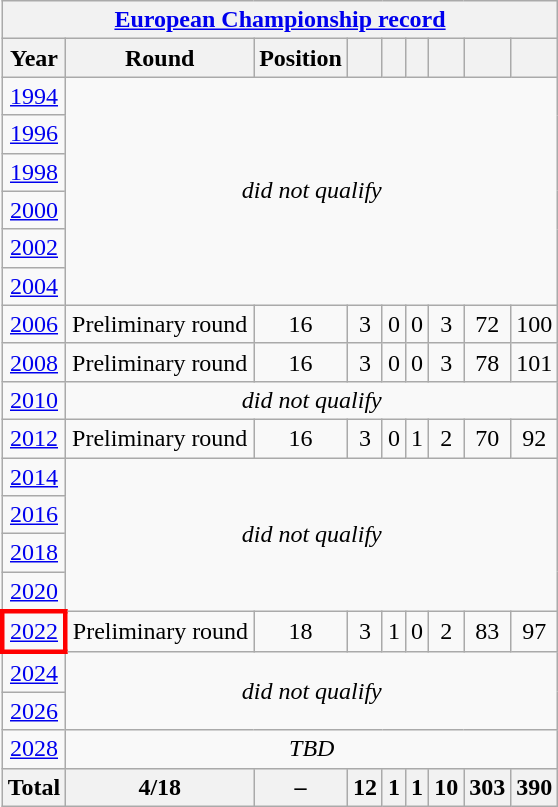<table class="wikitable" style="text-align: center;">
<tr>
<th colspan=9><a href='#'>European Championship record</a></th>
</tr>
<tr>
<th>Year</th>
<th>Round</th>
<th>Position</th>
<th></th>
<th></th>
<th></th>
<th></th>
<th></th>
<th></th>
</tr>
<tr>
<td> <a href='#'>1994</a></td>
<td colspan="8" rowspan="6"><em>did not qualify</em></td>
</tr>
<tr>
<td> <a href='#'>1996</a></td>
</tr>
<tr>
<td> <a href='#'>1998</a></td>
</tr>
<tr>
<td> <a href='#'>2000</a></td>
</tr>
<tr>
<td> <a href='#'>2002</a></td>
</tr>
<tr>
<td> <a href='#'>2004</a></td>
</tr>
<tr>
<td> <a href='#'>2006</a></td>
<td>Preliminary round</td>
<td>16</td>
<td>3</td>
<td>0</td>
<td>0</td>
<td>3</td>
<td>72</td>
<td>100</td>
</tr>
<tr>
<td> <a href='#'>2008</a></td>
<td>Preliminary round</td>
<td>16</td>
<td>3</td>
<td>0</td>
<td>0</td>
<td>3</td>
<td>78</td>
<td>101</td>
</tr>
<tr>
<td> <a href='#'>2010</a></td>
<td colspan="8"><em>did not qualify</em></td>
</tr>
<tr>
<td> <a href='#'>2012</a></td>
<td>Preliminary round</td>
<td>16</td>
<td>3</td>
<td>0</td>
<td>1</td>
<td>2</td>
<td>70</td>
<td>92</td>
</tr>
<tr>
<td> <a href='#'>2014</a></td>
<td colspan="8" rowspan="4"><em>did not qualify</em></td>
</tr>
<tr>
<td> <a href='#'>2016</a></td>
</tr>
<tr>
<td> <a href='#'>2018</a></td>
</tr>
<tr>
<td> <a href='#'>2020</a></td>
</tr>
<tr>
<td style="border: 3px solid red"> <a href='#'>2022</a></td>
<td>Preliminary round</td>
<td>18</td>
<td>3</td>
<td>1</td>
<td>0</td>
<td>2</td>
<td>83</td>
<td>97</td>
</tr>
<tr>
<td> <a href='#'>2024</a></td>
<td colspan="8" rowspan=2><em>did not qualify</em></td>
</tr>
<tr>
<td> <a href='#'>2026</a></td>
</tr>
<tr>
<td> <a href='#'>2028</a></td>
<td colspan="8"><em>TBD</em></td>
</tr>
<tr>
<th>Total</th>
<th>4/18</th>
<th>–</th>
<th>12</th>
<th>1</th>
<th>1</th>
<th>10</th>
<th>303</th>
<th>390</th>
</tr>
</table>
